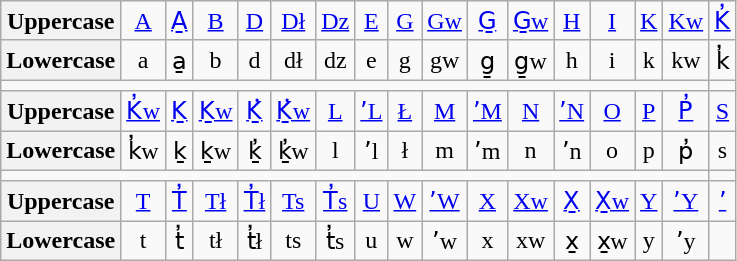<table class="wikitable" style="text-align: center">
<tr>
<th scope="row">Uppercase</th>
<td><a href='#'>A</a></td>
<td><a href='#'>A̱</a></td>
<td><a href='#'>B</a></td>
<td><a href='#'>D</a></td>
<td><a href='#'>Dł</a></td>
<td><a href='#'>Dz</a></td>
<td><a href='#'>E</a></td>
<td><a href='#'>G</a></td>
<td><a href='#'>Gw</a></td>
<td><a href='#'>G̱</a></td>
<td><a href='#'>G̱w</a></td>
<td><a href='#'>H</a></td>
<td><a href='#'>I</a></td>
<td><a href='#'>K</a></td>
<td><a href='#'>Kw</a></td>
<td><a href='#'>K̓</a></td>
</tr>
<tr>
<th scope="row">Lowercase</th>
<td>a</td>
<td>a̱</td>
<td>b</td>
<td>d</td>
<td>dł</td>
<td>dz</td>
<td>e</td>
<td>g</td>
<td>gw</td>
<td>g̱</td>
<td>g̱w</td>
<td>h</td>
<td>i</td>
<td>k</td>
<td>kw</td>
<td>k̓</td>
</tr>
<tr>
<td colspan=16></td>
</tr>
<tr>
<th scope="row">Uppercase</th>
<td><a href='#'>K̓w</a></td>
<td><a href='#'>Ḵ</a></td>
<td><a href='#'>Ḵw</a></td>
<td><a href='#'>Ḵ̓</a></td>
<td><a href='#'>Ḵ̓w</a></td>
<td><a href='#'>L</a></td>
<td><a href='#'>ʼL</a></td>
<td><a href='#'>Ł</a></td>
<td><a href='#'>M</a></td>
<td><a href='#'>ʼM</a></td>
<td><a href='#'>N</a></td>
<td><a href='#'>ʼN</a></td>
<td><a href='#'>O</a></td>
<td><a href='#'>P</a></td>
<td><a href='#'>P̓</a></td>
<td><a href='#'>S</a></td>
</tr>
<tr>
<th scope="row">Lowercase</th>
<td>k̓w</td>
<td>ḵ</td>
<td>ḵw</td>
<td>ḵ̓</td>
<td>ḵ̓w</td>
<td>l</td>
<td>ʼl</td>
<td>ł</td>
<td>m</td>
<td>ʼm</td>
<td>n</td>
<td>ʼn</td>
<td>o</td>
<td>p</td>
<td>p̓</td>
<td>s</td>
</tr>
<tr>
<td colspan=16></td>
</tr>
<tr>
<th scope="row">Uppercase</th>
<td><a href='#'>T</a></td>
<td><a href='#'>T̓</a></td>
<td><a href='#'>Tł</a></td>
<td><a href='#'>T̓ł</a></td>
<td><a href='#'>Ts</a></td>
<td><a href='#'>T̓s</a></td>
<td><a href='#'>U</a></td>
<td><a href='#'>W</a></td>
<td><a href='#'>ʼW</a></td>
<td><a href='#'>X</a></td>
<td><a href='#'>Xw</a></td>
<td><a href='#'>X̱</a></td>
<td><a href='#'>X̱w</a></td>
<td><a href='#'>Y</a></td>
<td><a href='#'>ʼY</a></td>
<td><a href='#'>ʼ</a></td>
</tr>
<tr>
<th scope="row">Lowercase</th>
<td>t</td>
<td>t̓</td>
<td>tł</td>
<td>t̓ł</td>
<td>ts</td>
<td>t̓s</td>
<td>u</td>
<td>w</td>
<td>ʼw</td>
<td>x</td>
<td>xw</td>
<td>x̱</td>
<td>x̱w</td>
<td>y</td>
<td>ʼy</td>
<td></td>
</tr>
</table>
